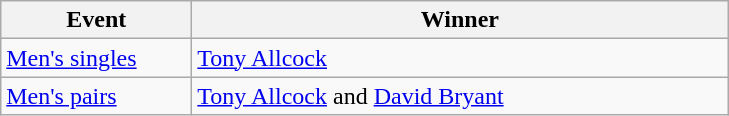<table class="wikitable" style="font-size: 100%">
<tr>
<th width=120>Event</th>
<th width=350>Winner</th>
</tr>
<tr>
<td><a href='#'>Men's singles</a></td>
<td> <a href='#'>Tony Allcock</a></td>
</tr>
<tr>
<td><a href='#'>Men's pairs</a></td>
<td> <a href='#'>Tony Allcock</a> and   <a href='#'>David Bryant</a></td>
</tr>
</table>
